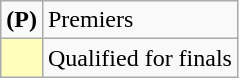<table class=wikitable>
<tr>
<td><strong>(P)</strong></td>
<td>Premiers</td>
</tr>
<tr>
<td bgcolor=FFFFBB></td>
<td>Qualified for finals</td>
</tr>
</table>
